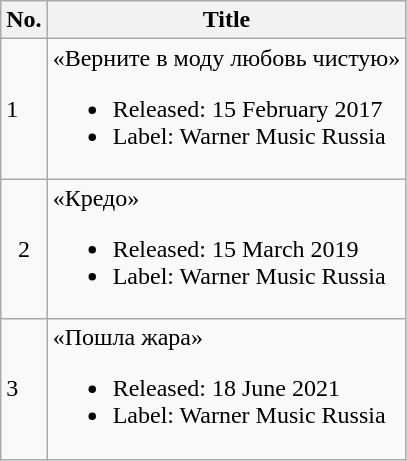<table class="wikitable">
<tr>
<th>No.</th>
<th>Title</th>
</tr>
<tr>
<td>1</td>
<td>«Верните в моду любовь чистую»<br><ul><li>Released: 15 February 2017</li><li>Label: Warner Music Russia</li></ul></td>
</tr>
<tr>
<td align="center">2</td>
<td>«Кредо»<br><ul><li>Released: 15 March 2019</li><li>Label: Warner Music Russia</li></ul></td>
</tr>
<tr>
<td>3</td>
<td>«Пошла жара»<br><ul><li>Released: 18 June 2021</li><li>Label: Warner Music Russia</li></ul></td>
</tr>
</table>
